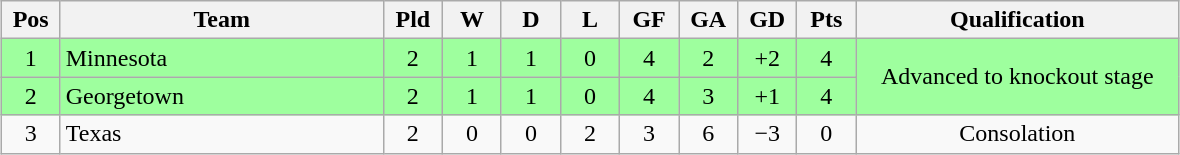<table class="wikitable" style="text-align:center; margin: 1em auto">
<tr>
<th style="width:2em">Pos</th>
<th style="width:13em">Team</th>
<th style="width:2em">Pld</th>
<th style="width:2em">W</th>
<th style="width:2em">D</th>
<th style="width:2em">L</th>
<th style="width:2em">GF</th>
<th style="width:2em">GA</th>
<th style="width:2em">GD</th>
<th style="width:2em">Pts</th>
<th style="width:13em">Qualification</th>
</tr>
<tr bgcolor="#9eff9e">
<td>1</td>
<td style="text-align:left">Minnesota</td>
<td>2</td>
<td>1</td>
<td>1</td>
<td>0</td>
<td>4</td>
<td>2</td>
<td>+2</td>
<td>4</td>
<td rowspan="2">Advanced to knockout stage</td>
</tr>
<tr bgcolor="#9eff9e">
<td>2</td>
<td style="text-align:left">Georgetown</td>
<td>2</td>
<td>1</td>
<td>1</td>
<td>0</td>
<td>4</td>
<td>3</td>
<td>+1</td>
<td>4</td>
</tr>
<tr>
<td>3</td>
<td style="text-align:left">Texas</td>
<td>2</td>
<td>0</td>
<td>0</td>
<td>2</td>
<td>3</td>
<td>6</td>
<td>−3</td>
<td>0</td>
<td>Consolation</td>
</tr>
</table>
